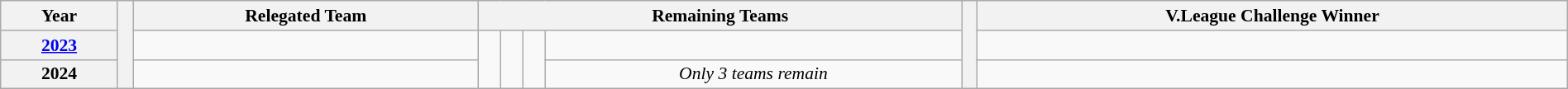<table class="wikitable" style="font-size:90%; width: 100%; text-align: center;">
<tr>
<th>Year</th>
<th rowspan="7" width="1%" bgcolor="#ffffff"></th>
<th>Relegated Team</th>
<th colspan="4">Remaining Teams</th>
<th rowspan="7" width="1%" bgcolor="#ffffff"></th>
<th>V.League Challenge Winner</th>
</tr>
<tr>
<th><a href='#'>2023</a></th>
<td></td>
<td rowspan="2"> </td>
<td rowspan="2"> </td>
<td rowspan="2"> </td>
<td> </td>
<td></td>
</tr>
<tr>
<th>2024</th>
<td> </td>
<td><em>Only 3 teams remain</em></td>
<td> </td>
</tr>
</table>
